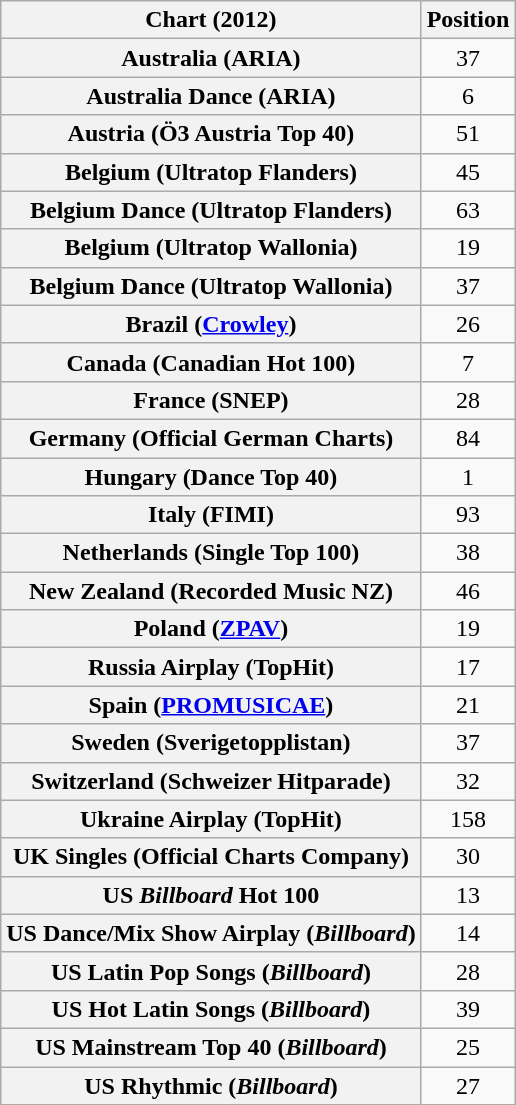<table class="wikitable plainrowheaders sortable">
<tr>
<th scope="col">Chart (2012)</th>
<th scope="col">Position</th>
</tr>
<tr>
<th scope="row">Australia (ARIA)</th>
<td style="text-align:center;">37</td>
</tr>
<tr>
<th scope="row">Australia Dance (ARIA)</th>
<td style="text-align:center;">6</td>
</tr>
<tr>
<th scope="row">Austria (Ö3 Austria Top 40)</th>
<td style="text-align:center;">51</td>
</tr>
<tr>
<th scope="row">Belgium (Ultratop Flanders)</th>
<td align="center">45</td>
</tr>
<tr>
<th scope="row">Belgium Dance (Ultratop Flanders)</th>
<td align="center">63</td>
</tr>
<tr>
<th scope="row">Belgium (Ultratop Wallonia)</th>
<td align="center">19</td>
</tr>
<tr>
<th scope="row">Belgium Dance (Ultratop Wallonia)</th>
<td align="center">37</td>
</tr>
<tr>
<th scope="row">Brazil (<a href='#'>Crowley</a>)</th>
<td style="text-align:center;">26</td>
</tr>
<tr>
<th scope="row">Canada (Canadian Hot 100)</th>
<td style="text-align:center;">7</td>
</tr>
<tr>
<th scope="row">France (SNEP)</th>
<td align="center">28</td>
</tr>
<tr>
<th scope="row">Germany (Official German Charts)</th>
<td style="text-align:center;">84</td>
</tr>
<tr>
<th scope="row">Hungary (Dance Top 40)</th>
<td align="center">1</td>
</tr>
<tr>
<th scope="row">Italy (FIMI)</th>
<td style="text-align:center;">93</td>
</tr>
<tr>
<th scope="row">Netherlands (Single Top 100)</th>
<td style="text-align:center;">38</td>
</tr>
<tr>
<th scope="row">New Zealand (Recorded Music NZ)</th>
<td style="text-align:center;">46</td>
</tr>
<tr>
<th scope="row">Poland (<a href='#'>ZPAV</a>)</th>
<td style="text-align:center;">19</td>
</tr>
<tr>
<th scope="row">Russia Airplay (TopHit)</th>
<td style="text-align:center;">17</td>
</tr>
<tr>
<th scope="row">Spain (<a href='#'>PROMUSICAE</a>)</th>
<td style="text-align:center;">21</td>
</tr>
<tr>
<th scope="row">Sweden (Sverigetopplistan)</th>
<td style="text-align:center;">37</td>
</tr>
<tr>
<th scope="row">Switzerland (Schweizer Hitparade)</th>
<td style="text-align:center;">32</td>
</tr>
<tr>
<th scope="row">Ukraine Airplay (TopHit)</th>
<td style="text-align:center;">158</td>
</tr>
<tr>
<th scope="row">UK Singles (Official Charts Company)</th>
<td style="text-align:center;">30</td>
</tr>
<tr>
<th scope="row">US <em>Billboard</em> Hot 100</th>
<td style="text-align:center;">13</td>
</tr>
<tr>
<th scope="row">US Dance/Mix Show Airplay (<em>Billboard</em>)</th>
<td style="text-align:center;">14</td>
</tr>
<tr>
<th scope="row">US Latin Pop Songs (<em>Billboard</em>)</th>
<td style="text-align:center;">28</td>
</tr>
<tr>
<th scope="row">US Hot Latin Songs (<em>Billboard</em>)</th>
<td style="text-align:center;">39</td>
</tr>
<tr>
<th scope="row">US Mainstream Top 40 (<em>Billboard</em>)</th>
<td style="text-align:center;">25</td>
</tr>
<tr>
<th scope="row">US Rhythmic (<em>Billboard</em>)</th>
<td style="text-align:center;">27</td>
</tr>
</table>
